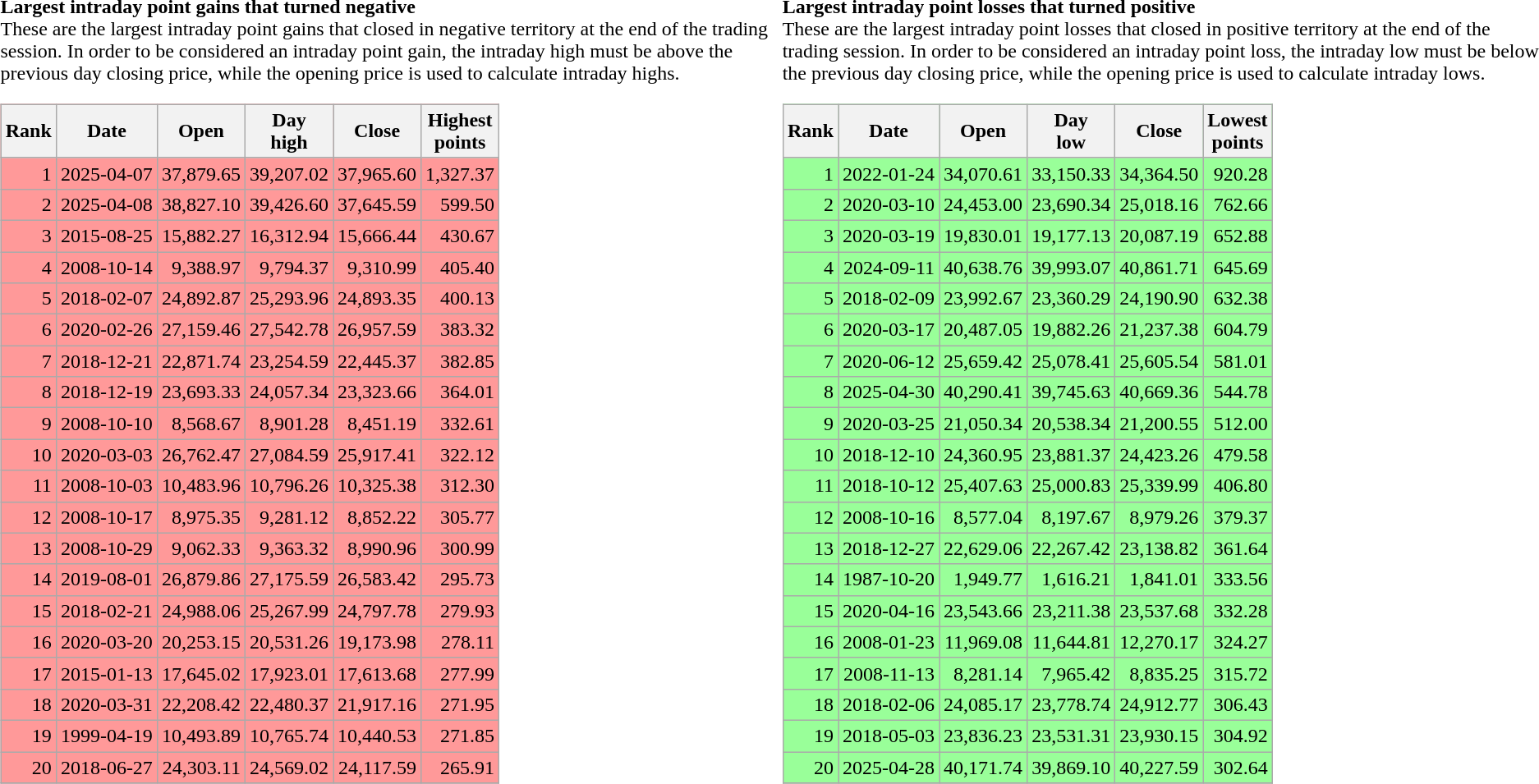<table>
<tr>
<td><strong>Largest intraday point gains that turned negative</strong><br>These are the largest intraday point gains that closed in negative territory at the end of the trading session. In order to be considered an intraday point gain, the intraday high must be above the previous day closing price, while the opening price is used to calculate intraday highs.<table class="wikitable sortable" style="background:#f99;text-align:right">
<tr>
<th>Rank</th>
<th>Date</th>
<th>Open</th>
<th>Day<br>high</th>
<th>Close</th>
<th>Highest<br>points</th>
</tr>
<tr>
<td>1</td>
<td>2025-04-07</td>
<td>37,879.65</td>
<td>39,207.02</td>
<td>37,965.60</td>
<td>1,327.37</td>
</tr>
<tr>
<td>2</td>
<td>2025-04-08</td>
<td>38,827.10</td>
<td>39,426.60</td>
<td>37,645.59</td>
<td>599.50</td>
</tr>
<tr>
<td>3</td>
<td>2015-08-25</td>
<td>15,882.27</td>
<td>16,312.94</td>
<td>15,666.44</td>
<td>430.67</td>
</tr>
<tr>
<td>4</td>
<td>2008-10-14</td>
<td>9,388.97</td>
<td>9,794.37</td>
<td>9,310.99</td>
<td>405.40</td>
</tr>
<tr>
<td>5</td>
<td>2018-02-07</td>
<td>24,892.87</td>
<td>25,293.96</td>
<td>24,893.35</td>
<td>400.13</td>
</tr>
<tr>
<td>6</td>
<td>2020-02-26</td>
<td>27,159.46</td>
<td>27,542.78</td>
<td>26,957.59</td>
<td>383.32</td>
</tr>
<tr>
<td>7</td>
<td>2018-12-21</td>
<td>22,871.74</td>
<td>23,254.59</td>
<td>22,445.37</td>
<td>382.85</td>
</tr>
<tr>
<td>8</td>
<td>2018-12-19</td>
<td>23,693.33</td>
<td>24,057.34</td>
<td>23,323.66</td>
<td>364.01</td>
</tr>
<tr>
<td>9</td>
<td>2008-10-10</td>
<td>8,568.67</td>
<td>8,901.28</td>
<td>8,451.19</td>
<td>332.61</td>
</tr>
<tr>
<td>10</td>
<td>2020-03-03</td>
<td>26,762.47</td>
<td>27,084.59</td>
<td>25,917.41</td>
<td>322.12</td>
</tr>
<tr>
<td>11</td>
<td>2008-10-03</td>
<td>10,483.96</td>
<td>10,796.26</td>
<td>10,325.38</td>
<td>312.30</td>
</tr>
<tr>
<td>12</td>
<td>2008-10-17</td>
<td>8,975.35</td>
<td>9,281.12</td>
<td>8,852.22</td>
<td>305.77</td>
</tr>
<tr>
<td>13</td>
<td>2008-10-29</td>
<td>9,062.33</td>
<td>9,363.32</td>
<td>8,990.96</td>
<td>300.99</td>
</tr>
<tr>
<td>14</td>
<td>2019-08-01</td>
<td>26,879.86</td>
<td>27,175.59</td>
<td>26,583.42</td>
<td>295.73</td>
</tr>
<tr>
<td>15</td>
<td>2018-02-21</td>
<td>24,988.06</td>
<td>25,267.99</td>
<td>24,797.78</td>
<td>279.93</td>
</tr>
<tr>
<td>16</td>
<td>2020-03-20</td>
<td>20,253.15</td>
<td>20,531.26</td>
<td>19,173.98</td>
<td>278.11</td>
</tr>
<tr>
<td>17</td>
<td>2015-01-13</td>
<td>17,645.02</td>
<td>17,923.01</td>
<td>17,613.68</td>
<td>277.99</td>
</tr>
<tr>
<td>18</td>
<td>2020-03-31</td>
<td>22,208.42</td>
<td>22,480.37</td>
<td>21,917.16</td>
<td>271.95</td>
</tr>
<tr>
<td>19</td>
<td>1999-04-19</td>
<td>10,493.89</td>
<td>10,765.74</td>
<td>10,440.53</td>
<td>271.85</td>
</tr>
<tr>
<td>20</td>
<td>2018-06-27</td>
<td>24,303.11</td>
<td>24,569.02</td>
<td>24,117.59</td>
<td>265.91</td>
</tr>
<tr>
</tr>
</table>
</td>
<td><strong>Largest intraday point losses that turned positive</strong><br>These are the largest intraday point losses that closed in positive territory at the end of the trading session. In order to be considered an intraday point loss, the intraday low must be below the previous day closing price, while the opening price is used to calculate intraday lows.<table class="wikitable sortable" style="background:#9f9;text-align:right">
<tr>
<th>Rank</th>
<th>Date</th>
<th>Open</th>
<th>Day<br>low</th>
<th>Close</th>
<th>Lowest<br>points</th>
</tr>
<tr>
<td>1</td>
<td>2022-01-24</td>
<td>34,070.61</td>
<td>33,150.33</td>
<td>34,364.50</td>
<td>920.28</td>
</tr>
<tr>
<td>2</td>
<td>2020-03-10</td>
<td>24,453.00</td>
<td>23,690.34</td>
<td>25,018.16</td>
<td>762.66</td>
</tr>
<tr>
<td>3</td>
<td>2020-03-19</td>
<td>19,830.01</td>
<td>19,177.13</td>
<td>20,087.19</td>
<td>652.88</td>
</tr>
<tr>
<td>4</td>
<td>2024-09-11</td>
<td>40,638.76</td>
<td>39,993.07</td>
<td>40,861.71</td>
<td>645.69</td>
</tr>
<tr>
<td>5</td>
<td>2018-02-09</td>
<td>23,992.67</td>
<td>23,360.29</td>
<td>24,190.90</td>
<td>632.38</td>
</tr>
<tr>
<td>6</td>
<td>2020-03-17</td>
<td>20,487.05</td>
<td>19,882.26</td>
<td>21,237.38</td>
<td>604.79</td>
</tr>
<tr>
<td>7</td>
<td>2020-06-12</td>
<td>25,659.42</td>
<td>25,078.41</td>
<td>25,605.54</td>
<td>581.01</td>
</tr>
<tr>
<td>8</td>
<td>2025-04-30</td>
<td>40,290.41</td>
<td>39,745.63</td>
<td>40,669.36</td>
<td>544.78</td>
</tr>
<tr>
<td>9</td>
<td>2020-03-25</td>
<td>21,050.34</td>
<td>20,538.34</td>
<td>21,200.55</td>
<td>512.00</td>
</tr>
<tr>
<td>10</td>
<td>2018-12-10</td>
<td>24,360.95</td>
<td>23,881.37</td>
<td>24,423.26</td>
<td>479.58</td>
</tr>
<tr>
<td>11</td>
<td>2018-10-12</td>
<td>25,407.63</td>
<td>25,000.83</td>
<td>25,339.99</td>
<td>406.80</td>
</tr>
<tr>
<td>12</td>
<td>2008-10-16</td>
<td>8,577.04</td>
<td>8,197.67</td>
<td>8,979.26</td>
<td>379.37</td>
</tr>
<tr>
<td>13</td>
<td>2018-12-27</td>
<td>22,629.06</td>
<td>22,267.42</td>
<td>23,138.82</td>
<td>361.64</td>
</tr>
<tr>
<td>14</td>
<td>1987-10-20</td>
<td>1,949.77</td>
<td>1,616.21</td>
<td>1,841.01</td>
<td>333.56</td>
</tr>
<tr>
<td>15</td>
<td>2020-04-16</td>
<td>23,543.66</td>
<td>23,211.38</td>
<td>23,537.68</td>
<td>332.28</td>
</tr>
<tr>
<td>16</td>
<td>2008-01-23</td>
<td>11,969.08</td>
<td>11,644.81</td>
<td>12,270.17</td>
<td>324.27</td>
</tr>
<tr>
<td>17</td>
<td>2008-11-13</td>
<td>8,281.14</td>
<td>7,965.42</td>
<td>8,835.25</td>
<td>315.72</td>
</tr>
<tr>
<td>18</td>
<td>2018-02-06</td>
<td>24,085.17</td>
<td>23,778.74</td>
<td>24,912.77</td>
<td>306.43</td>
</tr>
<tr>
<td>19</td>
<td>2018-05-03</td>
<td>23,836.23</td>
<td>23,531.31</td>
<td>23,930.15</td>
<td>304.92</td>
</tr>
<tr>
<td>20</td>
<td>2025-04-28</td>
<td>40,171.74</td>
<td>39,869.10</td>
<td>40,227.59</td>
<td>302.64</td>
</tr>
<tr>
</tr>
</table>
</td>
</tr>
</table>
